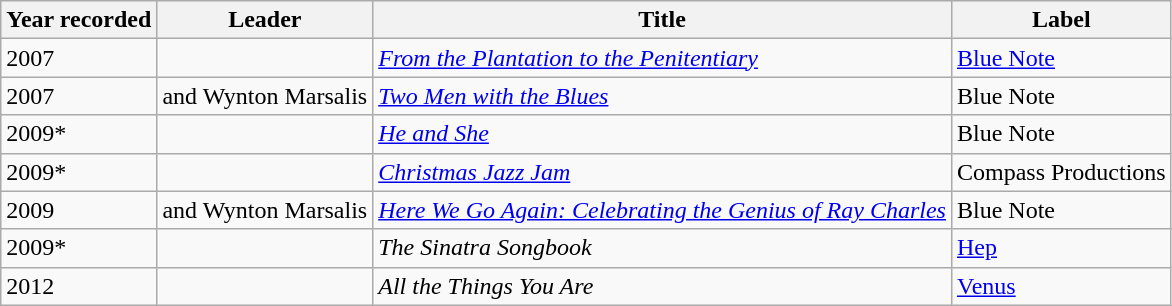<table class="wikitable sortable">
<tr>
<th>Year recorded</th>
<th>Leader</th>
<th>Title</th>
<th>Label</th>
</tr>
<tr>
<td>2007</td>
<td></td>
<td><em><a href='#'>From the Plantation to the Penitentiary</a></em></td>
<td><a href='#'>Blue Note</a></td>
</tr>
<tr>
<td>2007</td>
<td> and Wynton Marsalis</td>
<td><em><a href='#'>Two Men with the Blues</a></em></td>
<td>Blue Note</td>
</tr>
<tr>
<td>2009*</td>
<td></td>
<td><em><a href='#'>He and She</a></em></td>
<td>Blue Note</td>
</tr>
<tr>
<td>2009*</td>
<td></td>
<td><em><a href='#'>Christmas Jazz Jam</a></em></td>
<td>Compass Productions</td>
</tr>
<tr>
<td>2009</td>
<td> and Wynton Marsalis</td>
<td><em><a href='#'>Here We Go Again: Celebrating the Genius of Ray Charles</a></em></td>
<td>Blue Note</td>
</tr>
<tr>
<td>2009*</td>
<td></td>
<td><em>The Sinatra Songbook</em></td>
<td><a href='#'>Hep</a></td>
</tr>
<tr>
<td>2012</td>
<td></td>
<td><em>All the Things You Are</em></td>
<td><a href='#'>Venus</a></td>
</tr>
</table>
